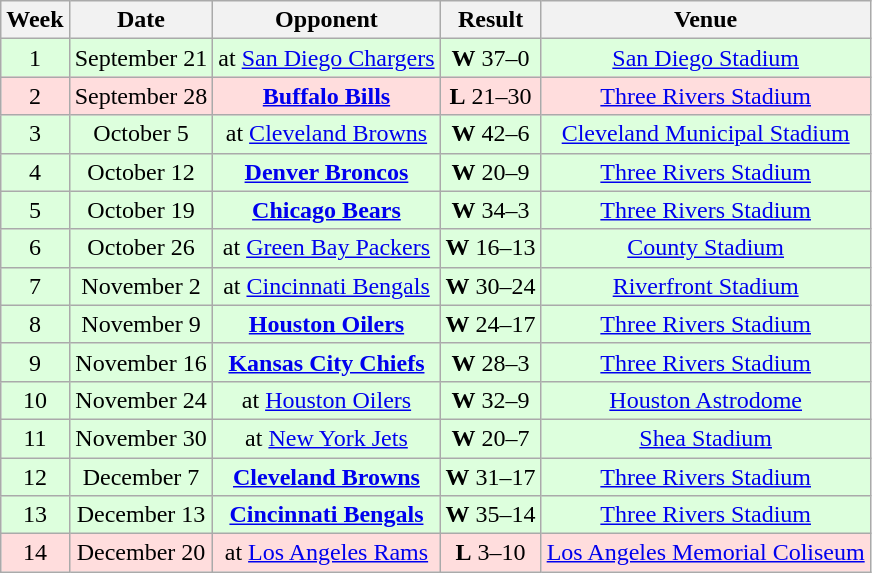<table class="wikitable" style="text-align:center">
<tr>
<th>Week</th>
<th>Date</th>
<th>Opponent</th>
<th>Result</th>
<th>Venue</th>
</tr>
<tr style="background:#dfd">
<td>1</td>
<td>September 21</td>
<td>at <a href='#'>San Diego Chargers</a></td>
<td><strong>W</strong> 37–0</td>
<td><a href='#'>San Diego Stadium</a></td>
</tr>
<tr style="background:#fdd">
<td>2</td>
<td>September 28</td>
<td><strong><a href='#'>Buffalo Bills</a></strong></td>
<td><strong>L</strong> 21–30</td>
<td><a href='#'>Three Rivers Stadium</a></td>
</tr>
<tr style="background:#dfd">
<td>3</td>
<td>October 5</td>
<td>at <a href='#'>Cleveland Browns</a></td>
<td><strong>W</strong> 42–6</td>
<td><a href='#'>Cleveland Municipal Stadium</a></td>
</tr>
<tr style="background:#dfd">
<td>4</td>
<td>October 12</td>
<td><strong><a href='#'>Denver Broncos</a></strong></td>
<td><strong>W</strong> 20–9</td>
<td><a href='#'>Three Rivers Stadium</a></td>
</tr>
<tr style="background:#dfd">
<td>5</td>
<td>October 19</td>
<td><strong><a href='#'>Chicago Bears</a></strong></td>
<td><strong>W</strong> 34–3</td>
<td><a href='#'>Three Rivers Stadium</a></td>
</tr>
<tr style="background:#dfd">
<td>6</td>
<td>October 26</td>
<td>at <a href='#'>Green Bay Packers</a></td>
<td><strong>W</strong> 16–13</td>
<td><a href='#'>County Stadium</a></td>
</tr>
<tr style="background:#dfd">
<td>7</td>
<td>November 2</td>
<td>at <a href='#'>Cincinnati Bengals</a></td>
<td><strong>W</strong> 30–24</td>
<td><a href='#'>Riverfront Stadium</a></td>
</tr>
<tr style="background:#dfd">
<td>8</td>
<td>November 9</td>
<td><strong><a href='#'>Houston Oilers</a></strong></td>
<td><strong>W</strong> 24–17</td>
<td><a href='#'>Three Rivers Stadium</a></td>
</tr>
<tr style="background:#dfd">
<td>9</td>
<td>November 16</td>
<td><strong><a href='#'>Kansas City Chiefs</a></strong></td>
<td><strong>W</strong> 28–3</td>
<td><a href='#'>Three Rivers Stadium</a></td>
</tr>
<tr style="background:#dfd">
<td>10</td>
<td>November 24</td>
<td>at <a href='#'>Houston Oilers</a></td>
<td><strong>W</strong> 32–9</td>
<td><a href='#'>Houston Astrodome</a></td>
</tr>
<tr style="background:#dfd">
<td>11</td>
<td>November 30</td>
<td>at <a href='#'>New York Jets</a></td>
<td><strong>W</strong> 20–7</td>
<td><a href='#'>Shea Stadium</a></td>
</tr>
<tr style="background:#dfd">
<td>12</td>
<td>December 7</td>
<td><strong><a href='#'>Cleveland Browns</a></strong></td>
<td><strong>W</strong> 31–17</td>
<td><a href='#'>Three Rivers Stadium</a></td>
</tr>
<tr style="background:#dfd">
<td>13</td>
<td>December 13</td>
<td><strong><a href='#'>Cincinnati Bengals</a></strong></td>
<td><strong>W</strong> 35–14</td>
<td><a href='#'>Three Rivers Stadium</a></td>
</tr>
<tr style="background:#fdd">
<td>14</td>
<td>December 20</td>
<td>at <a href='#'>Los Angeles Rams</a></td>
<td><strong>L</strong> 3–10</td>
<td><a href='#'>Los Angeles Memorial Coliseum</a></td>
</tr>
</table>
